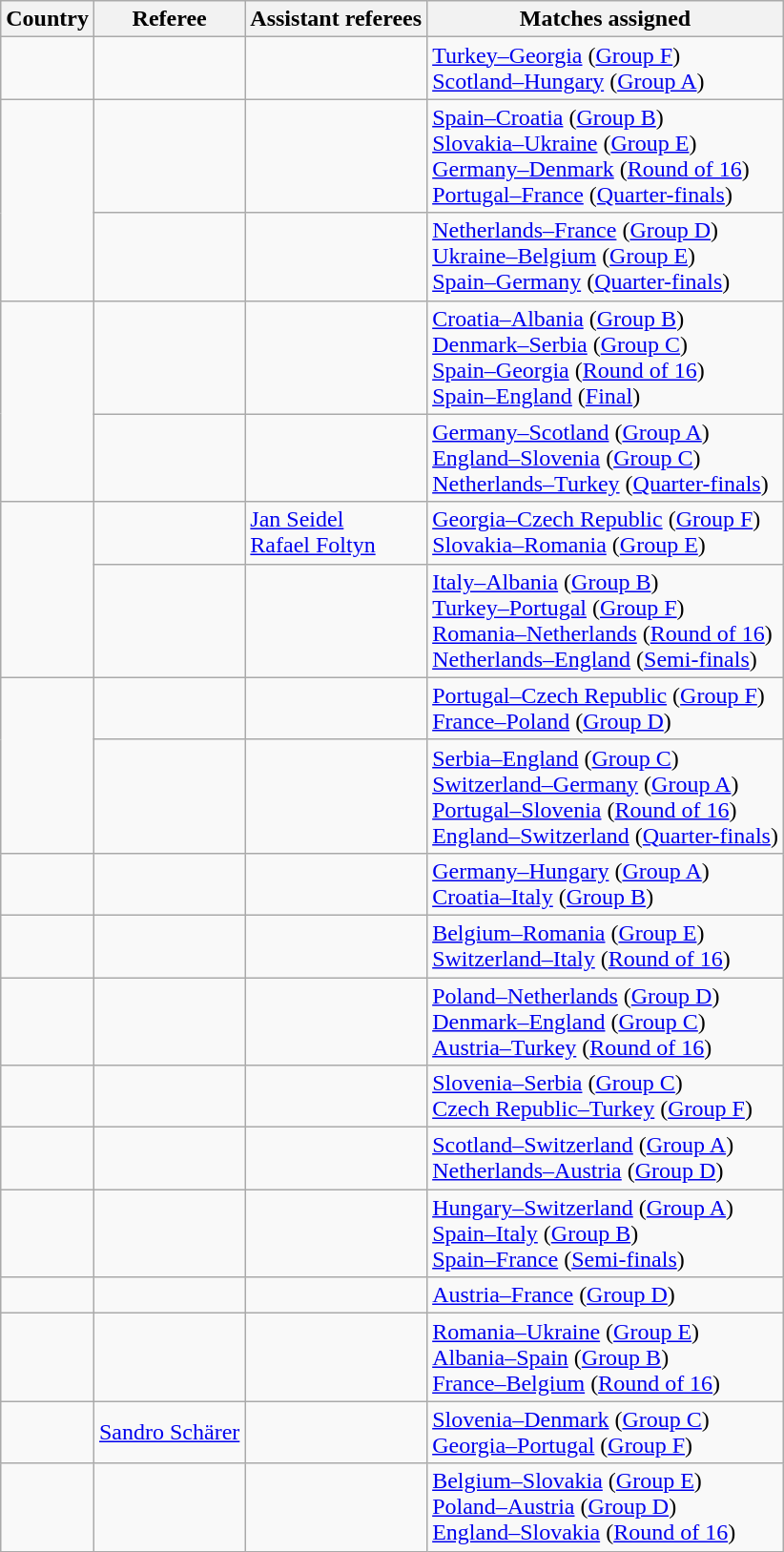<table class="wikitable sortable">
<tr>
<th>Country</th>
<th>Referee</th>
<th class="unsortable">Assistant referees</th>
<th class="unsortable">Matches assigned</th>
</tr>
<tr>
<td></td>
<td data-sort-value="Tello, Facundo"></td>
<td><br></td>
<td><a href='#'>Turkey–Georgia</a> (<a href='#'>Group F</a>)<br><a href='#'>Scotland–Hungary</a> (<a href='#'>Group A</a>)</td>
</tr>
<tr>
<td rowspan="2"></td>
<td data-sort-value="Oliver, Michael"></td>
<td><br></td>
<td><a href='#'>Spain–Croatia</a> (<a href='#'>Group B</a>)<br><a href='#'>Slovakia–Ukraine</a> (<a href='#'>Group E</a>)<br><a href='#'>Germany–Denmark</a> (<a href='#'>Round of 16</a>)<br><a href='#'>Portugal–France</a> (<a href='#'>Quarter-finals</a>)</td>
</tr>
<tr>
<td data-sort-value="Taylor, Anthony"></td>
<td><br></td>
<td><a href='#'>Netherlands–France</a> (<a href='#'>Group D</a>)<br><a href='#'>Ukraine–Belgium</a> (<a href='#'>Group E</a>)<br><a href='#'>Spain–Germany</a> (<a href='#'>Quarter-finals</a>)</td>
</tr>
<tr>
<td rowspan="2"></td>
<td data-sort-value="Letexier, François"></td>
<td><br></td>
<td><a href='#'>Croatia–Albania</a> (<a href='#'>Group B</a>)<br><a href='#'>Denmark–Serbia</a> (<a href='#'>Group C</a>)<br><a href='#'>Spain–Georgia</a> (<a href='#'>Round of 16</a>)<br><a href='#'>Spain–England</a> (<a href='#'>Final</a>)</td>
</tr>
<tr>
<td data-sort-value="Turpin, Clement"></td>
<td><br></td>
<td><a href='#'>Germany–Scotland</a> (<a href='#'>Group A</a>)<br><a href='#'>England–Slovenia</a> (<a href='#'>Group C</a>)<br><a href='#'>Netherlands–Turkey</a> (<a href='#'>Quarter-finals</a>)</td>
</tr>
<tr>
<td rowspan="2"></td>
<td data-sort-value="Siebert, Daniel"></td>
<td><a href='#'>Jan Seidel</a><br><a href='#'>Rafael Foltyn</a></td>
<td><a href='#'>Georgia–Czech Republic</a> (<a href='#'>Group F</a>)<br><a href='#'>Slovakia–Romania</a> (<a href='#'>Group E</a>)</td>
</tr>
<tr>
<td data-sort-value="Zwayer, Felix"></td>
<td><br></td>
<td><a href='#'>Italy–Albania</a> (<a href='#'>Group B</a>)<br><a href='#'>Turkey–Portugal</a> (<a href='#'>Group F</a>)<br><a href='#'>Romania–Netherlands</a> (<a href='#'>Round of 16</a>)<br><a href='#'>Netherlands–England</a> (<a href='#'>Semi-finals</a>)</td>
</tr>
<tr>
<td rowspan="2"></td>
<td data-sort-value="Guida, Marco"></td>
<td><br></td>
<td><a href='#'>Portugal–Czech Republic</a> (<a href='#'>Group F</a>)<br><a href='#'>France–Poland</a> (<a href='#'>Group D</a>)</td>
</tr>
<tr>
<td data-sort-value="Orsato, Daniele"></td>
<td><br></td>
<td><a href='#'>Serbia–England</a> (<a href='#'>Group C</a>)<br><a href='#'>Switzerland–Germany</a> (<a href='#'>Group A</a>)<br><a href='#'>Portugal–Slovenia</a> (<a href='#'>Round of 16</a>)<br><a href='#'>England–Switzerland</a> (<a href='#'>Quarter-finals</a>)</td>
</tr>
<tr>
<td></td>
<td data-sort-value="Makkelie, Danny"></td>
<td><br></td>
<td><a href='#'>Germany–Hungary</a> (<a href='#'>Group A</a>)<br><a href='#'>Croatia–Italy</a> (<a href='#'>Group B</a>)</td>
</tr>
<tr>
<td></td>
<td data-sort-value="Marciniak, Szymon"></td>
<td><br></td>
<td><a href='#'>Belgium–Romania</a> (<a href='#'>Group E</a>)<br><a href='#'>Switzerland–Italy</a> (<a href='#'>Round of 16</a>)</td>
</tr>
<tr>
<td></td>
<td data-sort-value="Soares Dias, Artur"></td>
<td><br></td>
<td><a href='#'>Poland–Netherlands</a> (<a href='#'>Group D</a>)<br><a href='#'>Denmark–England</a> (<a href='#'>Group C</a>)<br><a href='#'>Austria–Turkey</a> (<a href='#'>Round of 16</a>)</td>
</tr>
<tr>
<td></td>
<td data-sort-value="Kovacs, Istvan"></td>
<td><br></td>
<td><a href='#'>Slovenia–Serbia</a> (<a href='#'>Group C</a>)<br><a href='#'>Czech Republic–Turkey</a> (<a href='#'>Group F</a>)</td>
</tr>
<tr>
<td></td>
<td data-sort-value="Kruzliak, Ivan"></td>
<td><br></td>
<td><a href='#'>Scotland–Switzerland</a> (<a href='#'>Group A</a>)<br><a href='#'>Netherlands–Austria</a> (<a href='#'>Group D</a>)</td>
</tr>
<tr>
<td></td>
<td data-sort-value="Vincic, Slavko"></td>
<td><br></td>
<td><a href='#'>Hungary–Switzerland</a> (<a href='#'>Group A</a>)<br><a href='#'>Spain–Italy</a> (<a href='#'>Group B</a>)<br><a href='#'>Spain–France</a> (<a href='#'>Semi-finals</a>)</td>
</tr>
<tr>
<td></td>
<td data-sort-value="Gil Manzano, Jesus"></td>
<td><br></td>
<td><a href='#'>Austria–France</a> (<a href='#'>Group D</a>)</td>
</tr>
<tr>
<td></td>
<td data-sort-value="Nyberg, Glenn"></td>
<td><br></td>
<td><a href='#'>Romania–Ukraine</a> (<a href='#'>Group E</a>)<br><a href='#'>Albania–Spain</a> (<a href='#'>Group B</a>)<br><a href='#'>France–Belgium</a> (<a href='#'>Round of 16</a>)</td>
</tr>
<tr>
<td></td>
<td data-sort-value="Scharer, Sandro"><a href='#'>Sandro Schärer</a></td>
<td><br></td>
<td><a href='#'>Slovenia–Denmark</a> (<a href='#'>Group C</a>)<br><a href='#'>Georgia–Portugal</a> (<a href='#'>Group F</a>)</td>
</tr>
<tr>
<td></td>
<td data-sort-value="Meler, Halil"></td>
<td><br></td>
<td><a href='#'>Belgium–Slovakia</a> (<a href='#'>Group E</a>)<br><a href='#'>Poland–Austria</a> (<a href='#'>Group D</a>)<br><a href='#'>England–Slovakia</a> (<a href='#'>Round of 16</a>)</td>
</tr>
</table>
